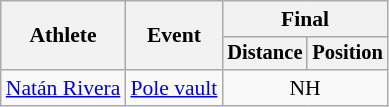<table class=wikitable style="font-size:90%">
<tr>
<th rowspan="2">Athlete</th>
<th rowspan="2">Event</th>
<th colspan="2">Final</th>
</tr>
<tr style="font-size:95%">
<th>Distance</th>
<th>Position</th>
</tr>
<tr align=center>
<td align=left><a href='#'>Natán Rivera</a></td>
<td align=left><a href='#'>Pole vault</a></td>
<td colspan=2>NH</td>
</tr>
</table>
